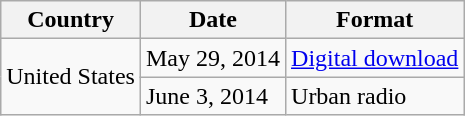<table class="wikitable">
<tr>
<th>Country</th>
<th>Date</th>
<th>Format</th>
</tr>
<tr>
<td rowspan="2">United States</td>
<td>May 29, 2014</td>
<td><a href='#'>Digital download</a></td>
</tr>
<tr>
<td>June 3, 2014</td>
<td>Urban radio</td>
</tr>
</table>
